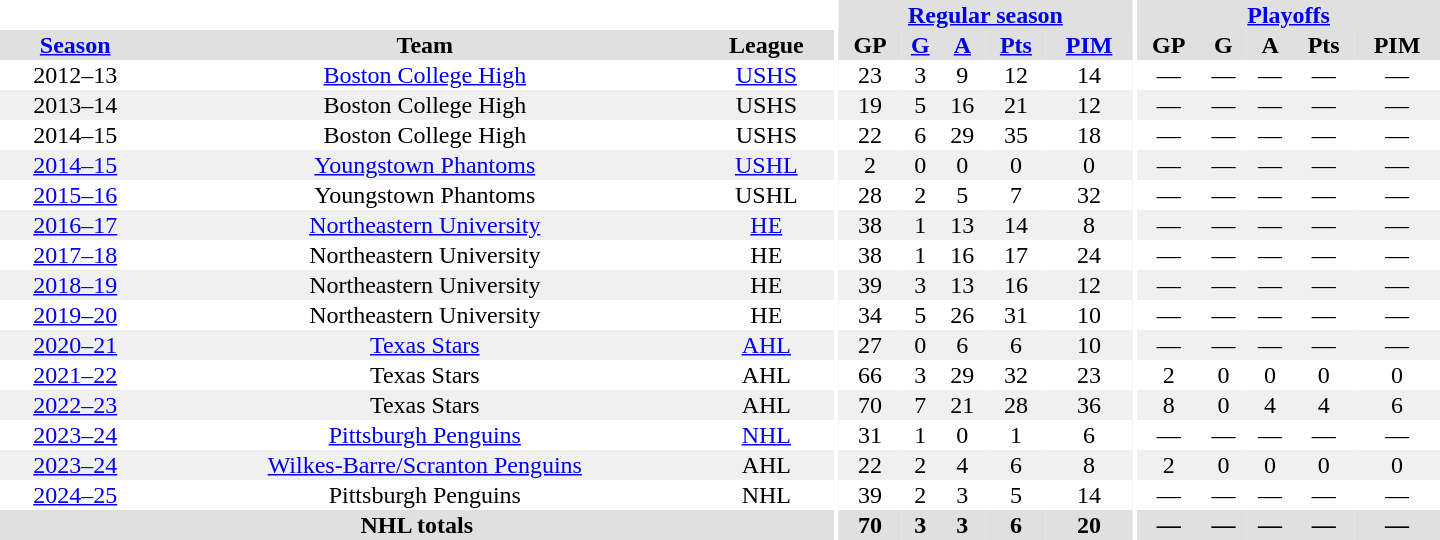<table border="0" cellpadding="1" cellspacing="0" style="text-align:center; width:60em">
<tr bgcolor="#e0e0e0">
<th colspan="3" bgcolor="#ffffff"></th>
<th rowspan="99" bgcolor="#ffffff"></th>
<th colspan="5"><a href='#'>Regular season</a></th>
<th rowspan="99" bgcolor="#ffffff"></th>
<th colspan="5"><a href='#'>Playoffs</a></th>
</tr>
<tr bgcolor="#e0e0e0">
<th><a href='#'>Season</a></th>
<th>Team</th>
<th>League</th>
<th>GP</th>
<th><a href='#'>G</a></th>
<th><a href='#'>A</a></th>
<th><a href='#'>Pts</a></th>
<th><a href='#'>PIM</a></th>
<th>GP</th>
<th>G</th>
<th>A</th>
<th>Pts</th>
<th>PIM</th>
</tr>
<tr>
<td>2012–13</td>
<td><a href='#'>Boston College High</a></td>
<td><a href='#'>USHS</a></td>
<td>23</td>
<td>3</td>
<td>9</td>
<td>12</td>
<td>14</td>
<td>—</td>
<td>—</td>
<td>—</td>
<td>—</td>
<td>—</td>
</tr>
<tr bgcolor="#f0f0f0">
<td>2013–14</td>
<td>Boston College High</td>
<td>USHS</td>
<td>19</td>
<td>5</td>
<td>16</td>
<td>21</td>
<td>12</td>
<td>—</td>
<td>—</td>
<td>—</td>
<td>—</td>
<td>—</td>
</tr>
<tr>
<td>2014–15</td>
<td>Boston College High</td>
<td>USHS</td>
<td>22</td>
<td>6</td>
<td>29</td>
<td>35</td>
<td>18</td>
<td>—</td>
<td>—</td>
<td>—</td>
<td>—</td>
<td>—</td>
</tr>
<tr bgcolor="#f0f0f0">
<td><a href='#'>2014–15</a></td>
<td><a href='#'>Youngstown Phantoms</a></td>
<td><a href='#'>USHL</a></td>
<td>2</td>
<td>0</td>
<td>0</td>
<td>0</td>
<td>0</td>
<td>—</td>
<td>—</td>
<td>—</td>
<td>—</td>
<td>—</td>
</tr>
<tr>
<td><a href='#'>2015–16</a></td>
<td>Youngstown Phantoms</td>
<td>USHL</td>
<td>28</td>
<td>2</td>
<td>5</td>
<td>7</td>
<td>32</td>
<td>—</td>
<td>—</td>
<td>—</td>
<td>—</td>
<td>—</td>
</tr>
<tr bgcolor="#f0f0f0">
<td><a href='#'>2016–17</a></td>
<td><a href='#'>Northeastern University</a></td>
<td><a href='#'>HE</a></td>
<td>38</td>
<td>1</td>
<td>13</td>
<td>14</td>
<td>8</td>
<td>—</td>
<td>—</td>
<td>—</td>
<td>—</td>
<td>—</td>
</tr>
<tr>
<td><a href='#'>2017–18</a></td>
<td>Northeastern University</td>
<td>HE</td>
<td>38</td>
<td>1</td>
<td>16</td>
<td>17</td>
<td>24</td>
<td>—</td>
<td>—</td>
<td>—</td>
<td>—</td>
<td>—</td>
</tr>
<tr bgcolor="#f0f0f0">
<td><a href='#'>2018–19</a></td>
<td>Northeastern University</td>
<td>HE</td>
<td>39</td>
<td>3</td>
<td>13</td>
<td>16</td>
<td>12</td>
<td>—</td>
<td>—</td>
<td>—</td>
<td>—</td>
<td>—</td>
</tr>
<tr>
<td><a href='#'>2019–20</a></td>
<td>Northeastern University</td>
<td>HE</td>
<td>34</td>
<td>5</td>
<td>26</td>
<td>31</td>
<td>10</td>
<td>—</td>
<td>—</td>
<td>—</td>
<td>—</td>
<td>—</td>
</tr>
<tr bgcolor="#f0f0f0">
<td><a href='#'>2020–21</a></td>
<td><a href='#'>Texas Stars</a></td>
<td><a href='#'>AHL</a></td>
<td>27</td>
<td>0</td>
<td>6</td>
<td>6</td>
<td>10</td>
<td>—</td>
<td>—</td>
<td>—</td>
<td>—</td>
<td>—</td>
</tr>
<tr>
<td><a href='#'>2021–22</a></td>
<td>Texas Stars</td>
<td>AHL</td>
<td>66</td>
<td>3</td>
<td>29</td>
<td>32</td>
<td>23</td>
<td>2</td>
<td>0</td>
<td>0</td>
<td>0</td>
<td>0</td>
</tr>
<tr bgcolor="#f0f0f0">
<td><a href='#'>2022–23</a></td>
<td>Texas Stars</td>
<td>AHL</td>
<td>70</td>
<td>7</td>
<td>21</td>
<td>28</td>
<td>36</td>
<td>8</td>
<td>0</td>
<td>4</td>
<td>4</td>
<td>6</td>
</tr>
<tr>
<td><a href='#'>2023–24</a></td>
<td><a href='#'>Pittsburgh Penguins</a></td>
<td><a href='#'>NHL</a></td>
<td>31</td>
<td>1</td>
<td>0</td>
<td>1</td>
<td>6</td>
<td>—</td>
<td>—</td>
<td>—</td>
<td>—</td>
<td>—</td>
</tr>
<tr bgcolor="#f0f0f0">
<td><a href='#'>2023–24</a></td>
<td><a href='#'>Wilkes-Barre/Scranton Penguins</a></td>
<td>AHL</td>
<td>22</td>
<td>2</td>
<td>4</td>
<td>6</td>
<td>8</td>
<td>2</td>
<td>0</td>
<td>0</td>
<td>0</td>
<td>0</td>
</tr>
<tr>
<td><a href='#'>2024–25</a></td>
<td>Pittsburgh Penguins</td>
<td>NHL</td>
<td>39</td>
<td>2</td>
<td>3</td>
<td>5</td>
<td>14</td>
<td>—</td>
<td>—</td>
<td>—</td>
<td>—</td>
<td>—</td>
</tr>
<tr bgcolor="#e0e0e0">
<th colspan="3">NHL totals</th>
<th>70</th>
<th>3</th>
<th>3</th>
<th>6</th>
<th>20</th>
<th>—</th>
<th>—</th>
<th>—</th>
<th>—</th>
<th>—</th>
</tr>
</table>
